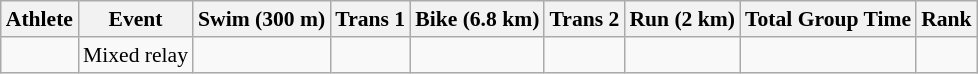<table class="wikitable" style="font-size:90%">
<tr>
<th>Athlete</th>
<th>Event</th>
<th>Swim (300 m)</th>
<th>Trans 1</th>
<th>Bike (6.8 km)</th>
<th>Trans 2</th>
<th>Run (2 km)</th>
<th>Total Group Time</th>
<th>Rank</th>
</tr>
<tr align=center>
<td align=left></td>
<td align=left>Mixed relay</td>
<td></td>
<td></td>
<td></td>
<td></td>
<td></td>
<td></td>
<td></td>
</tr>
</table>
